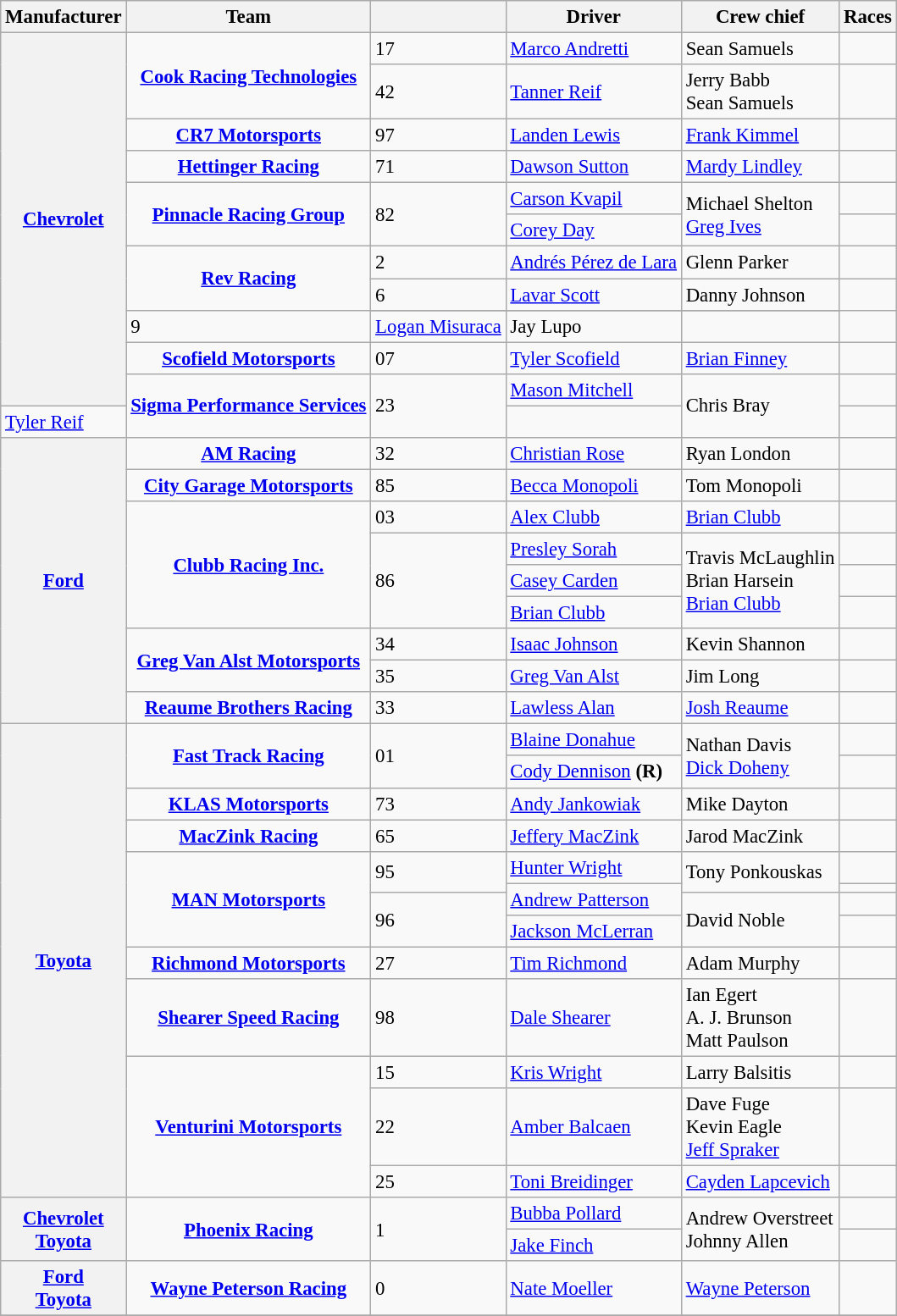<table class="wikitable" style="font-size: 95%;">
<tr>
<th>Manufacturer</th>
<th>Team</th>
<th></th>
<th>Driver</th>
<th>Crew chief</th>
<th>Races</th>
</tr>
<tr>
<th rowspan="12"><a href='#'>Chevrolet</a></th>
<td rowspan=2 style="text-align:center;"><strong><a href='#'>Cook Racing Technologies</a></strong></td>
<td>17</td>
<td><a href='#'>Marco Andretti</a></td>
<td>Sean Samuels</td>
<td></td>
</tr>
<tr>
<td>42</td>
<td><a href='#'>Tanner Reif</a></td>
<td>Jerry Babb <small></small> <br> Sean Samuels <small></small></td>
<td></td>
</tr>
<tr>
<td style="text-align:center;"><strong><a href='#'>CR7 Motorsports</a></strong></td>
<td>97</td>
<td><a href='#'>Landen Lewis</a></td>
<td><a href='#'>Frank Kimmel</a></td>
<td></td>
</tr>
<tr>
<td style="text-align:center;"><strong><a href='#'>Hettinger Racing</a></strong></td>
<td>71</td>
<td><a href='#'>Dawson Sutton</a></td>
<td><a href='#'>Mardy Lindley</a></td>
<td></td>
</tr>
<tr>
<td rowspan="2" style="text-align:center;"><strong><a href='#'>Pinnacle Racing Group</a></strong></td>
<td rowspan="2">82</td>
<td><a href='#'>Carson Kvapil</a></td>
<td rowspan="2">Michael Shelton <small></small> <br> <a href='#'>Greg Ives</a> <small></small></td>
<td></td>
</tr>
<tr>
<td><a href='#'>Corey Day</a></td>
<td></td>
</tr>
<tr>
<td rowspan="3" style="text-align:center;"><strong><a href='#'>Rev Racing</a></strong></td>
<td>2</td>
<td><a href='#'>Andrés Pérez de Lara</a></td>
<td>Glenn Parker</td>
<td></td>
</tr>
<tr>
<td>6</td>
<td><a href='#'>Lavar Scott</a></td>
<td>Danny Johnson</td>
<td></td>
</tr>
<tr>
</tr>
<tr>
<td>9</td>
<td><a href='#'>Logan Misuraca</a></td>
<td>Jay Lupo</td>
<td></td>
</tr>
<tr>
<td style="text-align:center;"><strong><a href='#'>Scofield Motorsports</a></strong></td>
<td>07</td>
<td><a href='#'>Tyler Scofield</a></td>
<td><a href='#'>Brian Finney</a></td>
<td></td>
</tr>
<tr>
<td rowspan=2 style="text-align:center;"><strong><a href='#'>Sigma Performance Services</a></strong></td>
<td rowspan=2>23</td>
<td><a href='#'>Mason Mitchell</a></td>
<td rowspan=2>Chris Bray</td>
<td></td>
</tr>
<tr>
<td><a href='#'>Tyler Reif</a></td>
<td></td>
</tr>
<tr>
<th rowspan=9><a href='#'>Ford</a></th>
<td style="text-align:center;"><strong><a href='#'>AM Racing</a></strong></td>
<td>32</td>
<td><a href='#'>Christian Rose</a></td>
<td>Ryan London</td>
<td></td>
</tr>
<tr>
<td style="text-align:center;"><strong><a href='#'>City Garage Motorsports</a></strong></td>
<td>85</td>
<td><a href='#'>Becca Monopoli</a></td>
<td>Tom Monopoli</td>
<td></td>
</tr>
<tr>
<td rowspan=4 style="text-align:center;"><strong><a href='#'>Clubb Racing Inc.</a></strong></td>
<td>03</td>
<td><a href='#'>Alex Clubb</a></td>
<td><a href='#'>Brian Clubb</a></td>
<td></td>
</tr>
<tr>
<td rowspan=3>86</td>
<td><a href='#'>Presley Sorah</a></td>
<td rowspan=3>Travis McLaughlin <small></small> <br> Brian Harsein <small></small> <br> <a href='#'>Brian Clubb</a> <small></small></td>
<td></td>
</tr>
<tr>
<td><a href='#'>Casey Carden</a></td>
<td></td>
</tr>
<tr>
<td><a href='#'>Brian Clubb</a></td>
<td></td>
</tr>
<tr>
<td rowspan=2 style="text-align:center;"><strong><a href='#'>Greg Van Alst Motorsports</a></strong></td>
<td>34</td>
<td><a href='#'>Isaac Johnson</a></td>
<td>Kevin Shannon</td>
<td></td>
</tr>
<tr>
<td>35</td>
<td><a href='#'>Greg Van Alst</a></td>
<td>Jim Long</td>
<td></td>
</tr>
<tr>
<td style="text-align:center;"><strong><a href='#'>Reaume Brothers Racing</a></strong></td>
<td>33</td>
<td><a href='#'>Lawless Alan</a></td>
<td><a href='#'>Josh Reaume</a></td>
<td></td>
</tr>
<tr>
<th rowspan=13><a href='#'>Toyota</a></th>
<td rowspan=2 style="text-align:center;"><strong><a href='#'>Fast Track Racing</a></strong></td>
<td rowspan=2>01</td>
<td><a href='#'>Blaine Donahue</a></td>
<td rowspan=2>Nathan Davis <small></small> <br> <a href='#'>Dick Doheny</a> <small></small></td>
<td></td>
</tr>
<tr>
<td><a href='#'>Cody Dennison</a> <strong>(R)</strong></td>
<td></td>
</tr>
<tr>
<td style="text-align:center;"><strong><a href='#'>KLAS Motorsports</a></strong></td>
<td>73</td>
<td><a href='#'>Andy Jankowiak</a></td>
<td>Mike Dayton</td>
<td></td>
</tr>
<tr>
<td style="text-align:center;"><strong><a href='#'>MacZink Racing</a></strong></td>
<td>65</td>
<td><a href='#'>Jeffery MacZink</a></td>
<td>Jarod MacZink</td>
<td></td>
</tr>
<tr>
<td rowspan=4 style="text-align:center;"><strong><a href='#'>MAN Motorsports</a></strong></td>
<td rowspan=2>95</td>
<td><a href='#'>Hunter Wright</a></td>
<td rowspan=2>Tony Ponkouskas</td>
<td></td>
</tr>
<tr>
<td rowspan=2><a href='#'>Andrew Patterson</a></td>
<td></td>
</tr>
<tr>
<td rowspan=2>96</td>
<td rowspan=2>David Noble</td>
<td></td>
</tr>
<tr>
<td><a href='#'>Jackson McLerran</a></td>
<td></td>
</tr>
<tr>
<td style="text-align:center;"><strong><a href='#'>Richmond Motorsports</a></strong></td>
<td>27</td>
<td><a href='#'>Tim Richmond</a></td>
<td>Adam Murphy</td>
<td></td>
</tr>
<tr>
<td style="text-align:center;"><strong><a href='#'>Shearer Speed Racing</a></strong></td>
<td>98</td>
<td><a href='#'>Dale Shearer</a></td>
<td>Ian Egert <small></small> <br> A. J. Brunson <small></small> <br> Matt Paulson <small></small></td>
<td></td>
</tr>
<tr>
<td rowspan=3 style="text-align:center;"><strong><a href='#'>Venturini Motorsports</a></strong></td>
<td>15</td>
<td><a href='#'>Kris Wright</a></td>
<td>Larry Balsitis</td>
<td></td>
</tr>
<tr>
<td>22</td>
<td><a href='#'>Amber Balcaen</a></td>
<td>Dave Fuge <small></small> <br> Kevin Eagle <small></small> <br> <a href='#'>Jeff Spraker</a> <small></small></td>
<td></td>
</tr>
<tr>
<td>25</td>
<td><a href='#'>Toni Breidinger</a></td>
<td><a href='#'>Cayden Lapcevich</a></td>
<td></td>
</tr>
<tr>
<th rowspan=2><a href='#'>Chevrolet</a> <small></small> <br> <a href='#'>Toyota</a> <small></small></th>
<td rowspan=2 style="text-align:center;"><strong><a href='#'>Phoenix Racing</a></strong></td>
<td rowspan=2>1</td>
<td><a href='#'>Bubba Pollard</a></td>
<td rowspan=2>Andrew Overstreet <small></small> <br> Johnny Allen <small></small></td>
<td></td>
</tr>
<tr>
<td><a href='#'>Jake Finch</a></td>
<td></td>
</tr>
<tr>
<th><a href='#'>Ford</a> <small></small> <br> <a href='#'>Toyota</a> <small></small></th>
<td style="text-align:center;"><strong><a href='#'>Wayne Peterson Racing</a></strong></td>
<td>0</td>
<td><a href='#'>Nate Moeller</a></td>
<td><a href='#'>Wayne Peterson</a></td>
<td></td>
</tr>
<tr>
</tr>
</table>
